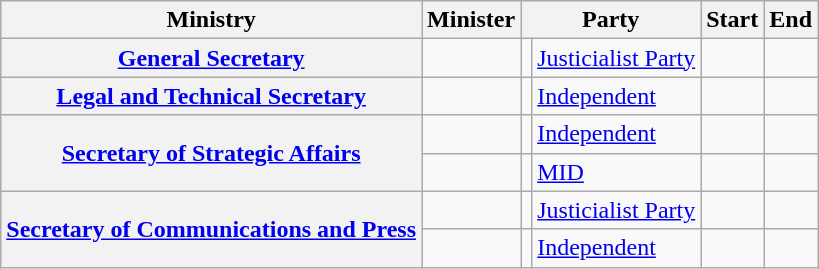<table class="sortable wikitable" style="font-size:100%;">
<tr>
<th scope="col">Ministry</th>
<th scope="col">Minister</th>
<th scope="col" colspan="2">Party</th>
<th scope="col">Start</th>
<th scope="col">End</th>
</tr>
<tr>
<th scope="row"><a href='#'>General Secretary</a></th>
<td></td>
<td bgcolor=></td>
<td><a href='#'>Justicialist Party</a></td>
<td></td>
<td></td>
</tr>
<tr>
<th scope="row"><a href='#'>Legal and Technical Secretary</a></th>
<td></td>
<td bgcolor=></td>
<td><a href='#'>Independent</a></td>
<td></td>
<td></td>
</tr>
<tr>
<th rowspan="2"><a href='#'>Secretary of Strategic Affairs</a></th>
<td></td>
<td bgcolor=></td>
<td><a href='#'>Independent</a></td>
<td></td>
<td></td>
</tr>
<tr>
<td></td>
<td bgcolor=></td>
<td><a href='#'>MID</a></td>
<td></td>
<td></td>
</tr>
<tr>
<th rowspan="2"><a href='#'>Secretary of Communications and Press</a></th>
<td></td>
<td bgcolor=></td>
<td><a href='#'>Justicialist Party</a></td>
<td></td>
<td></td>
</tr>
<tr>
<td></td>
<td bgcolor=></td>
<td><a href='#'>Independent</a></td>
<td></td>
<td></td>
</tr>
</table>
